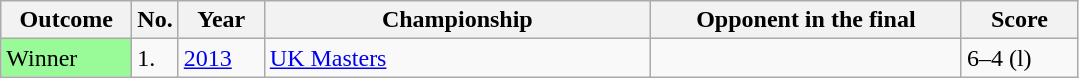<table class="sortable wikitable">
<tr>
<th style="width:80px;">Outcome</th>
<th style="width:20px;">No.</th>
<th style="width:50px;">Year</th>
<th style="width:250px;">Championship</th>
<th style="width:200px;">Opponent in the final</th>
<th style="width:70px;">Score</th>
</tr>
<tr style=>
<td style="background:#98FB98">Winner</td>
<td>1.</td>
<td><a href='#'>2013</a></td>
<td><a href='#'>UK Masters</a></td>
<td></td>
<td>6–4 (l)</td>
</tr>
</table>
